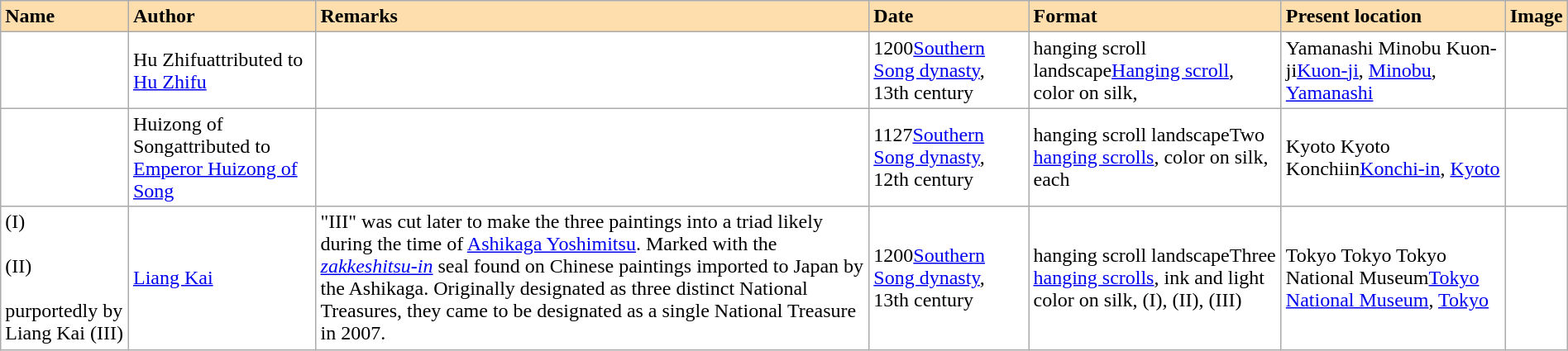<table class="wikitable sortable" style="width:100%; background:#fff;">
<tr>
<th style="text-align:left; background:#ffdead;">Name</th>
<th style="text-align:left; background:#ffdead;">Author</th>
<th style="text-align:left; background:#ffdead;" class="unsortable">Remarks</th>
<th style="text-align:left; background:#ffdead;">Date</th>
<th style="text-align:left; background:#ffdead;">Format</th>
<th style="text-align:left; background:#ffdead;">Present location</th>
<th style="text-align:left; background:#ffdead;" class="unsortable">Image</th>
</tr>
<tr>
<td></td>
<td><span>Hu Zhifu</span>attributed to <a href='#'>Hu Zhifu</a></td>
<td></td>
<td><span>1200</span><a href='#'>Southern Song dynasty</a>, 13th century</td>
<td><span>hanging scroll landscape</span><a href='#'>Hanging scroll</a>, color on silk, </td>
<td><span>Yamanashi Minobu Kuon-ji</span><a href='#'>Kuon-ji</a>, <a href='#'>Minobu</a>, <a href='#'>Yamanashi</a></td>
<td></td>
</tr>
<tr>
<td></td>
<td><span>Huizong of Song</span>attributed to <a href='#'>Emperor Huizong of Song</a></td>
<td></td>
<td><span>1127</span><a href='#'>Southern Song dynasty</a>, 12th century</td>
<td><span>hanging scroll landscape</span>Two <a href='#'>hanging scrolls</a>, color on silk, each </td>
<td><span>Kyoto Kyoto Konchiin</span><a href='#'>Konchi-in</a>, <a href='#'>Kyoto</a></td>
<td> </td>
</tr>
<tr>
<td> (I)<br><br>  (II)<br><br> purportedly by Liang Kai (III)</td>
<td><a href='#'>Liang Kai</a></td>
<td>"III" was cut later to make the three paintings into a triad likely during the time of <a href='#'>Ashikaga Yoshimitsu</a>. Marked with the <em><a href='#'>zakkeshitsu-in</a></em> seal found on Chinese paintings imported to Japan by the Ashikaga. Originally designated as three distinct National Treasures, they came to be designated as a single National Treasure in 2007.</td>
<td><span>1200</span><a href='#'>Southern Song dynasty</a>, 13th century</td>
<td><span>hanging scroll landscape</span>Three <a href='#'>hanging scrolls</a>, ink and light color on silk,  (I),  (II),  (III)</td>
<td><span>Tokyo Tokyo Tokyo National Museum</span><a href='#'>Tokyo National Museum</a>, <a href='#'>Tokyo</a></td>
<td></td>
</tr>
</table>
